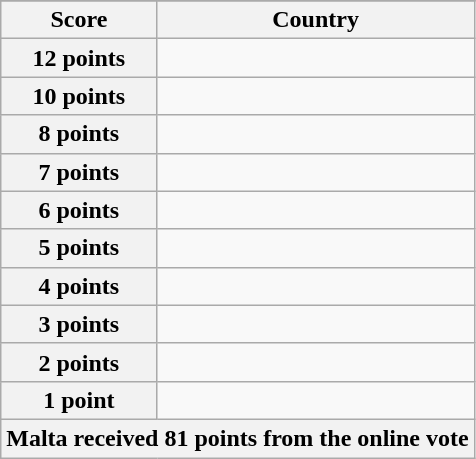<table class="wikitable">
<tr>
</tr>
<tr>
<th scope="col" width="33%">Score</th>
<th scope="col">Country</th>
</tr>
<tr>
<th scope="row">12 points</th>
<td></td>
</tr>
<tr>
<th scope="row">10 points</th>
<td></td>
</tr>
<tr>
<th scope="row">8 points</th>
<td></td>
</tr>
<tr>
<th scope="row">7 points</th>
<td></td>
</tr>
<tr>
<th scope="row">6 points</th>
<td></td>
</tr>
<tr>
<th scope="row">5 points</th>
<td></td>
</tr>
<tr>
<th scope="row">4 points</th>
<td></td>
</tr>
<tr>
<th scope="row">3 points</th>
<td></td>
</tr>
<tr>
<th scope="row">2 points</th>
<td></td>
</tr>
<tr>
<th scope="row">1 point</th>
<td></td>
</tr>
<tr>
<th colspan="2">Malta received 81 points from the online vote</th>
</tr>
</table>
